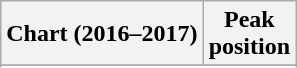<table class="wikitable sortable plainrowheaders" style="text-align:center">
<tr>
<th scope="col">Chart (2016–2017)</th>
<th scope="col">Peak<br>position</th>
</tr>
<tr>
</tr>
<tr>
</tr>
<tr>
</tr>
<tr>
</tr>
<tr>
</tr>
</table>
